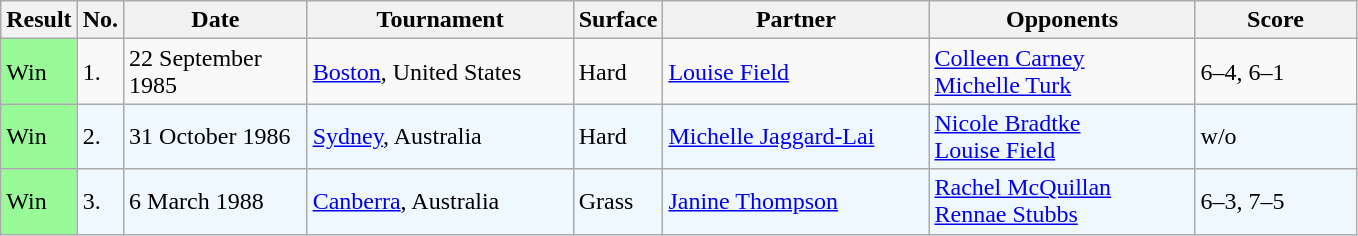<table class="sortable wikitable">
<tr>
<th style="width:40px">Result</th>
<th style="width:20px">No.</th>
<th style="width:115px">Date</th>
<th style="width:170px">Tournament</th>
<th style="width:50px">Surface</th>
<th style="width:170px">Partner</th>
<th style="width:170px">Opponents</th>
<th style="width:100px" class="unsortable">Score</th>
</tr>
<tr>
<td style="background:#98fb98;">Win</td>
<td>1.</td>
<td>22 September 1985</td>
<td><a href='#'>Boston</a>, United States</td>
<td>Hard</td>
<td> <a href='#'>Louise Field</a></td>
<td> <a href='#'>Colleen Carney</a> <br>  <a href='#'>Michelle Turk</a></td>
<td>6–4, 6–1</td>
</tr>
<tr style="background:#f0f8ff;">
<td style="background:#98fb98;">Win</td>
<td>2.</td>
<td>31 October 1986</td>
<td><a href='#'>Sydney</a>, Australia</td>
<td>Hard</td>
<td> <a href='#'>Michelle Jaggard-Lai</a></td>
<td> <a href='#'>Nicole Bradtke</a> <br>  <a href='#'>Louise Field</a></td>
<td>w/o</td>
</tr>
<tr bgcolor="#f0f8ff">
<td style="background:#98fb98;">Win</td>
<td>3.</td>
<td>6 March 1988</td>
<td><a href='#'>Canberra</a>, Australia</td>
<td>Grass</td>
<td> <a href='#'>Janine Thompson</a></td>
<td> <a href='#'>Rachel McQuillan</a> <br>  <a href='#'>Rennae Stubbs</a></td>
<td>6–3, 7–5</td>
</tr>
</table>
